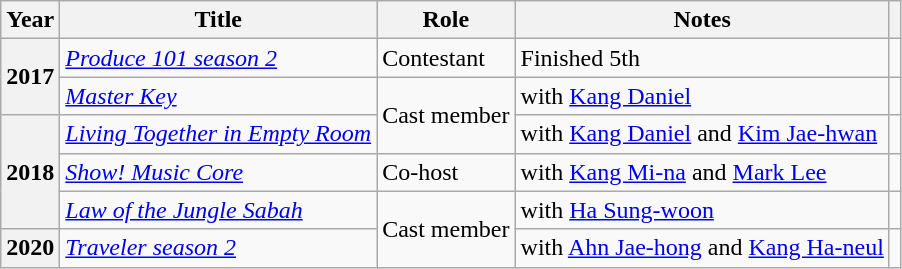<table class="wikitable sortable plainrowheaders">
<tr>
<th scope="col">Year</th>
<th scope="col">Title</th>
<th scope="col">Role</th>
<th scope="col">Notes</th>
<th scope="col" class="unsortable"></th>
</tr>
<tr>
<th scope="row" rowspan="2">2017</th>
<td><em><a href='#'>Produce 101 season 2</a></em></td>
<td>Contestant</td>
<td>Finished 5th</td>
<td style="text-align:center"></td>
</tr>
<tr>
<td><em><a href='#'>Master Key</a></em></td>
<td rowspan="2">Cast member</td>
<td>with <a href='#'>Kang Daniel</a></td>
<td style="text-align:center"></td>
</tr>
<tr>
<th scope="row"  rowspan="3">2018</th>
<td><em><a href='#'>Living Together in Empty Room</a></em></td>
<td>with <a href='#'>Kang Daniel</a> and <a href='#'>Kim Jae-hwan</a></td>
<td style="text-align:center"></td>
</tr>
<tr>
<td><em><a href='#'>Show! Music Core</a></em></td>
<td>Co-host</td>
<td>with <a href='#'>Kang Mi-na</a> and <a href='#'>Mark Lee</a></td>
<td style="text-align:center"></td>
</tr>
<tr>
<td><em><a href='#'>Law of the Jungle Sabah</a></em></td>
<td rowspan="2">Cast member</td>
<td>with <a href='#'>Ha Sung-woon</a></td>
<td style="text-align:center"></td>
</tr>
<tr>
<th scope="row">2020</th>
<td><em><a href='#'>Traveler season 2</a></em></td>
<td>with <a href='#'>Ahn Jae-hong</a> and <a href='#'>Kang Ha-neul</a></td>
<td style="text-align:center"></td>
</tr>
</table>
